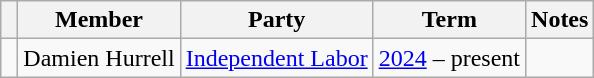<table class="wikitable" style="text-align:center">
<tr>
<th></th>
<th>Member</th>
<th>Party</th>
<th>Term</th>
<th>Notes</th>
</tr>
<tr>
<td> </td>
<td>Damien Hurrell</td>
<td><a href='#'>Independent Labor</a></td>
<td><a href='#'>2024</a>  – present</td>
<td></td>
</tr>
</table>
